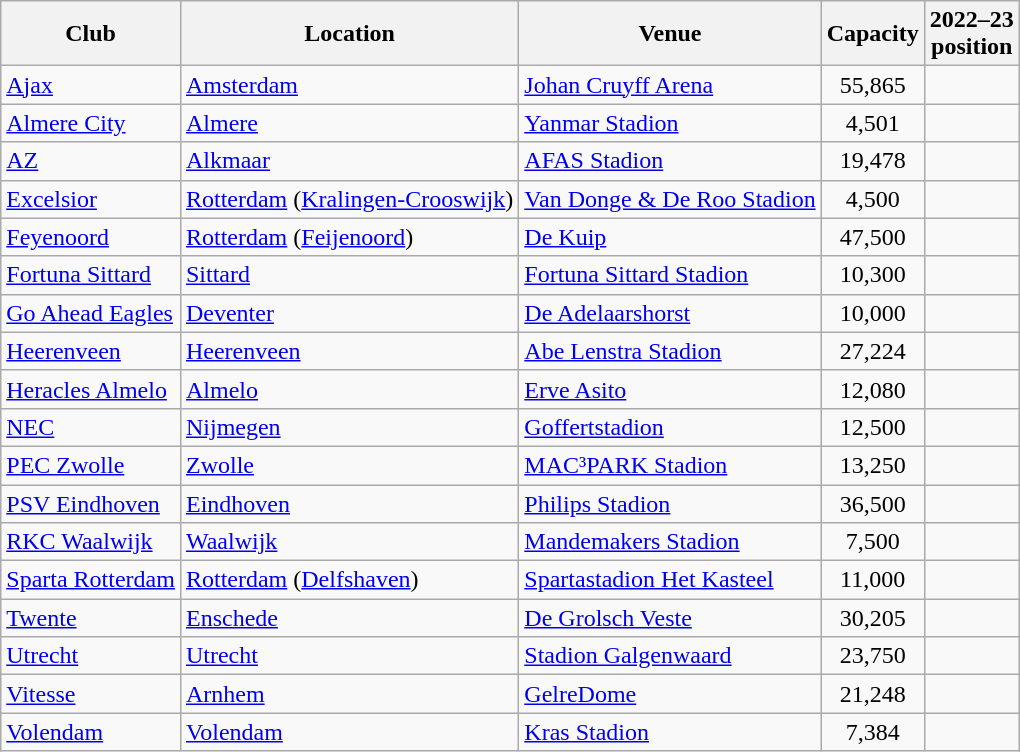<table class="wikitable sortable">
<tr>
<th>Club</th>
<th>Location</th>
<th>Venue</th>
<th>Capacity</th>
<th>2022–23<br>position</th>
</tr>
<tr>
<td><a href='#'>Ajax</a></td>
<td><a href='#'>Amsterdam</a></td>
<td><a href='#'>Johan Cruyff Arena</a></td>
<td style="text-align: center;">55,865</td>
<td></td>
</tr>
<tr>
<td><a href='#'>Almere City</a></td>
<td><a href='#'>Almere</a></td>
<td><a href='#'>Yanmar Stadion</a></td>
<td style="text-align: center;">4,501</td>
<td></td>
</tr>
<tr>
<td><a href='#'>AZ</a></td>
<td><a href='#'>Alkmaar</a></td>
<td><a href='#'>AFAS Stadion</a></td>
<td style="text-align: center;">19,478</td>
<td></td>
</tr>
<tr>
<td><a href='#'>Excelsior</a></td>
<td><a href='#'>Rotterdam</a> (<a href='#'>Kralingen-Crooswijk</a>)</td>
<td><a href='#'>Van Donge & De Roo Stadion</a></td>
<td style="text-align: center;">4,500</td>
<td></td>
</tr>
<tr>
<td><a href='#'>Feyenoord</a></td>
<td><a href='#'>Rotterdam</a> (<a href='#'>Feijenoord</a>)</td>
<td><a href='#'>De Kuip</a></td>
<td style="text-align: center;">47,500</td>
<td></td>
</tr>
<tr>
<td><a href='#'>Fortuna Sittard</a></td>
<td><a href='#'>Sittard</a></td>
<td><a href='#'>Fortuna Sittard Stadion</a></td>
<td style="text-align: center;">10,300</td>
<td></td>
</tr>
<tr>
<td><a href='#'>Go Ahead Eagles</a></td>
<td><a href='#'>Deventer</a></td>
<td><a href='#'>De Adelaarshorst</a></td>
<td style="text-align: center;">10,000</td>
<td></td>
</tr>
<tr>
<td><a href='#'>Heerenveen</a></td>
<td><a href='#'>Heerenveen</a></td>
<td><a href='#'>Abe Lenstra Stadion</a></td>
<td style="text-align: center;">27,224</td>
<td></td>
</tr>
<tr>
<td><a href='#'>Heracles Almelo</a></td>
<td><a href='#'>Almelo</a></td>
<td><a href='#'>Erve Asito</a></td>
<td style="text-align: center;">12,080</td>
<td></td>
</tr>
<tr>
<td><a href='#'>NEC</a></td>
<td><a href='#'>Nijmegen</a></td>
<td><a href='#'>Goffertstadion</a></td>
<td style="text-align: center;">12,500</td>
<td></td>
</tr>
<tr>
<td><a href='#'>PEC Zwolle</a></td>
<td><a href='#'>Zwolle</a></td>
<td><a href='#'>MAC³PARK Stadion</a></td>
<td style="text-align: center;">13,250</td>
<td></td>
</tr>
<tr>
<td><a href='#'>PSV Eindhoven</a></td>
<td><a href='#'>Eindhoven</a></td>
<td><a href='#'>Philips Stadion</a></td>
<td style="text-align: center;">36,500</td>
<td></td>
</tr>
<tr>
<td><a href='#'>RKC Waalwijk</a></td>
<td><a href='#'>Waalwijk</a></td>
<td><a href='#'>Mandemakers Stadion</a></td>
<td style="text-align: center;">7,500</td>
<td></td>
</tr>
<tr>
<td><a href='#'>Sparta Rotterdam</a></td>
<td><a href='#'>Rotterdam</a> (<a href='#'>Delfshaven</a>)</td>
<td><a href='#'>Spartastadion Het Kasteel</a></td>
<td style="text-align: center;">11,000</td>
<td></td>
</tr>
<tr>
<td><a href='#'>Twente</a></td>
<td><a href='#'>Enschede</a></td>
<td><a href='#'>De Grolsch Veste</a></td>
<td style="text-align: center;">30,205</td>
<td></td>
</tr>
<tr>
<td><a href='#'>Utrecht</a></td>
<td><a href='#'>Utrecht</a></td>
<td><a href='#'>Stadion Galgenwaard</a></td>
<td style="text-align: center;">23,750</td>
<td></td>
</tr>
<tr>
<td><a href='#'>Vitesse</a></td>
<td><a href='#'>Arnhem</a></td>
<td><a href='#'>GelreDome</a></td>
<td style="text-align: center;">21,248</td>
<td></td>
</tr>
<tr>
<td><a href='#'>Volendam</a></td>
<td><a href='#'>Volendam</a></td>
<td><a href='#'>Kras Stadion</a></td>
<td style="text-align: center;">7,384</td>
<td></td>
</tr>
</table>
